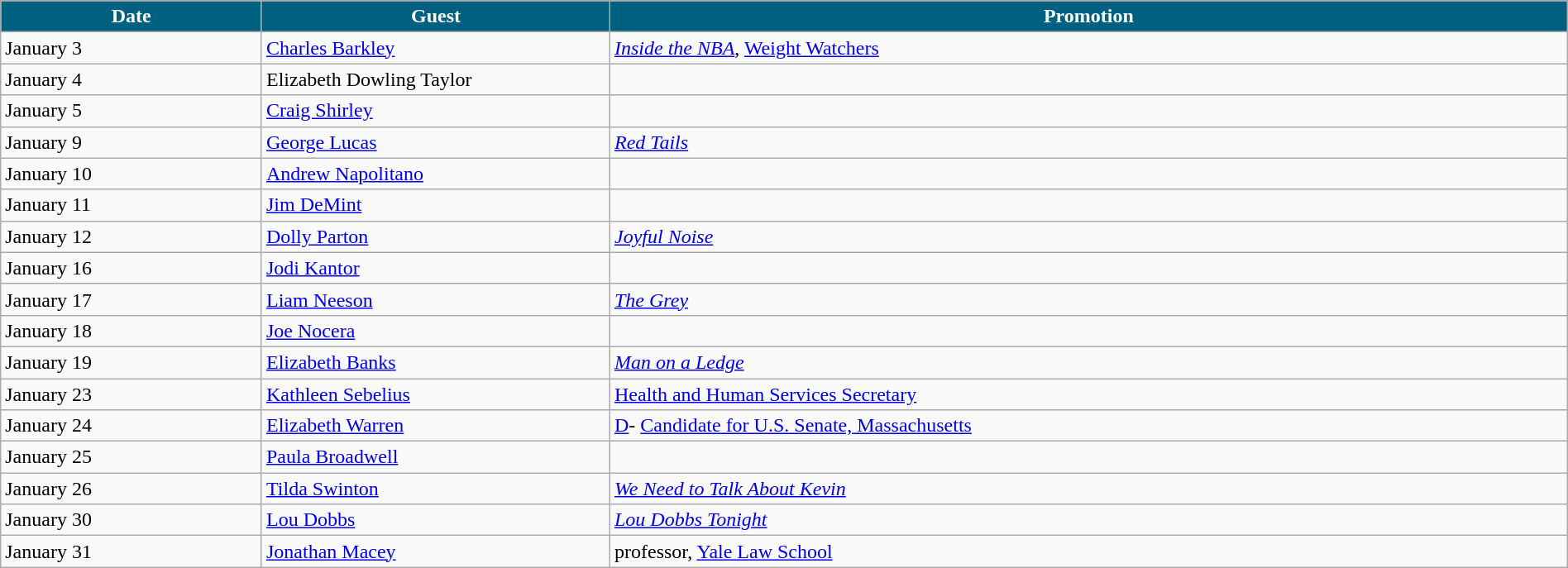<table class="wikitable" width="100%">
<tr bgcolor="#CCCCCC">
<th width="15%" style="background:#006080; color:#FFFFFF">Date</th>
<th width="20%" style="background:#006080; color:#FFFFFF">Guest</th>
<th width="55%" style="background:#006080; color:#FFFFFF">Promotion</th>
</tr>
<tr>
<td>January 3</td>
<td><a href='#'>Charles Barkley</a></td>
<td><em><a href='#'>Inside the NBA</a></em>, <a href='#'>Weight Watchers</a></td>
</tr>
<tr>
<td>January 4</td>
<td>Elizabeth Dowling Taylor</td>
<td></td>
</tr>
<tr>
<td>January 5</td>
<td><a href='#'>Craig Shirley</a></td>
<td></td>
</tr>
<tr>
<td>January 9</td>
<td><a href='#'>George Lucas</a></td>
<td><em><a href='#'>Red Tails</a></em></td>
</tr>
<tr>
<td>January 10</td>
<td><a href='#'>Andrew Napolitano</a></td>
<td></td>
</tr>
<tr>
<td>January 11</td>
<td><a href='#'>Jim DeMint</a></td>
<td></td>
</tr>
<tr>
<td>January 12</td>
<td><a href='#'>Dolly Parton</a></td>
<td><em><a href='#'>Joyful Noise</a></em></td>
</tr>
<tr>
<td>January 16</td>
<td><a href='#'>Jodi Kantor</a></td>
<td></td>
</tr>
<tr>
<td>January 17</td>
<td><a href='#'>Liam Neeson</a></td>
<td><em><a href='#'>The Grey</a></em></td>
</tr>
<tr>
<td>January 18</td>
<td><a href='#'>Joe Nocera</a></td>
<td></td>
</tr>
<tr>
<td>January 19</td>
<td><a href='#'>Elizabeth Banks</a></td>
<td><em><a href='#'>Man on a Ledge</a></em></td>
</tr>
<tr>
<td>January 23</td>
<td><a href='#'>Kathleen Sebelius</a></td>
<td><a href='#'>Health and Human Services Secretary</a></td>
</tr>
<tr>
<td>January 24</td>
<td><a href='#'>Elizabeth Warren</a></td>
<td><a href='#'>D</a>- <a href='#'>Candidate for U.S. Senate, Massachusetts</a></td>
</tr>
<tr>
<td>January 25</td>
<td><a href='#'>Paula Broadwell</a></td>
<td></td>
</tr>
<tr>
<td>January 26</td>
<td><a href='#'>Tilda Swinton</a></td>
<td><em><a href='#'>We Need to Talk About Kevin</a></em></td>
</tr>
<tr>
<td>January 30</td>
<td><a href='#'>Lou Dobbs</a></td>
<td><em><a href='#'>Lou Dobbs Tonight</a></em></td>
</tr>
<tr>
<td>January 31</td>
<td><a href='#'>Jonathan Macey</a></td>
<td>professor, <a href='#'>Yale Law School</a></td>
</tr>
</table>
